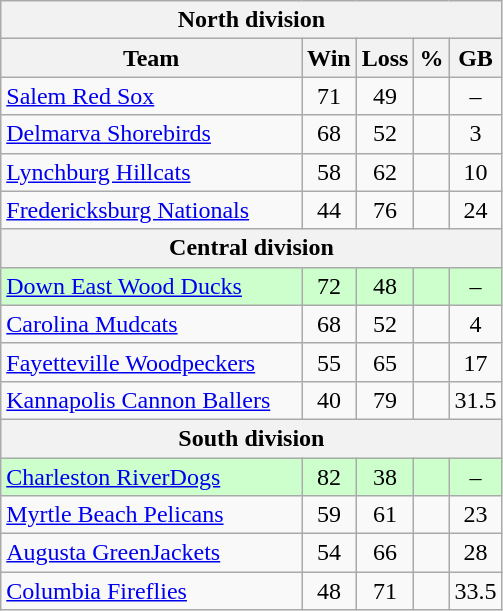<table class="wikitable">
<tr>
<th colspan="5">North division</th>
</tr>
<tr>
<th width="60%">Team</th>
<th>Win</th>
<th>Loss</th>
<th>%</th>
<th>GB</th>
</tr>
<tr align=center>
<td align=left><a href='#'>Salem Red Sox</a></td>
<td>71</td>
<td>49</td>
<td></td>
<td>–</td>
</tr>
<tr align=center>
<td align=left><a href='#'>Delmarva Shorebirds</a></td>
<td>68</td>
<td>52</td>
<td></td>
<td>3</td>
</tr>
<tr align=center>
<td align=left><a href='#'>Lynchburg Hillcats</a></td>
<td>58</td>
<td>62</td>
<td></td>
<td>10</td>
</tr>
<tr align=center>
<td align=left><a href='#'>Fredericksburg Nationals</a></td>
<td>44</td>
<td>76</td>
<td></td>
<td>24</td>
</tr>
<tr>
<th colspan="5">Central division</th>
</tr>
<tr align=center bgcolor=ccffcc>
<td align=left><a href='#'>Down East Wood Ducks</a></td>
<td>72</td>
<td>48</td>
<td></td>
<td>–</td>
</tr>
<tr align=center>
<td align=left><a href='#'>Carolina Mudcats</a></td>
<td>68</td>
<td>52</td>
<td></td>
<td>4</td>
</tr>
<tr align=center>
<td align=left><a href='#'>Fayetteville Woodpeckers</a></td>
<td>55</td>
<td>65</td>
<td></td>
<td>17</td>
</tr>
<tr align=center>
<td align=left><a href='#'>Kannapolis Cannon Ballers</a></td>
<td>40</td>
<td>79</td>
<td></td>
<td>31.5</td>
</tr>
<tr>
<th colspan="5">South division</th>
</tr>
<tr align=center bgcolor=ccffcc>
<td align=left><a href='#'>Charleston RiverDogs</a></td>
<td>82</td>
<td>38</td>
<td></td>
<td>–</td>
</tr>
<tr align=center>
<td align=left><a href='#'>Myrtle Beach Pelicans</a></td>
<td>59</td>
<td>61</td>
<td></td>
<td>23</td>
</tr>
<tr align=center>
<td align=left><a href='#'>Augusta GreenJackets</a></td>
<td>54</td>
<td>66</td>
<td></td>
<td>28</td>
</tr>
<tr align=center>
<td align=left><a href='#'>Columbia Fireflies</a></td>
<td>48</td>
<td>71</td>
<td></td>
<td>33.5</td>
</tr>
</table>
